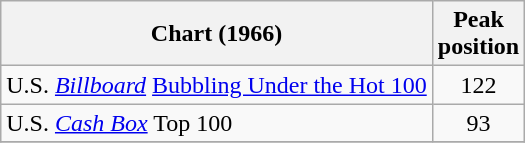<table class="wikitable">
<tr>
<th>Chart (1966)</th>
<th>Peak<br>position</th>
</tr>
<tr>
<td>U.S. <em><a href='#'>Billboard</a></em> <a href='#'>Bubbling Under the Hot 100</a></td>
<td style="text-align:center;">122</td>
</tr>
<tr>
<td>U.S. <em><a href='#'>Cash Box</a></em> Top 100 </td>
<td style="text-align:center;">93</td>
</tr>
<tr>
</tr>
</table>
